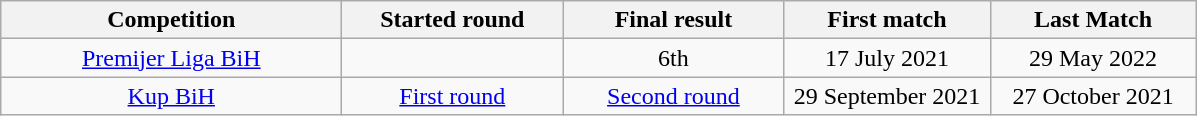<table class="wikitable" style="text-align: center;">
<tr>
<th width="220">Competition</th>
<th width="140">Started round</th>
<th width="140">Final result</th>
<th width="130">First match</th>
<th width="130">Last Match</th>
</tr>
<tr>
<td><a href='#'>Premijer Liga BiH</a></td>
<td></td>
<td>6th</td>
<td>17 July 2021</td>
<td>29 May 2022</td>
</tr>
<tr>
<td><a href='#'>Kup BiH</a></td>
<td><a href='#'>First round</a></td>
<td><a href='#'>Second round</a></td>
<td>29 September 2021</td>
<td>27 October 2021</td>
</tr>
</table>
